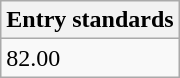<table class="wikitable" border="1" align="upright">
<tr>
<th>Entry standards</th>
</tr>
<tr>
<td>82.00</td>
</tr>
</table>
